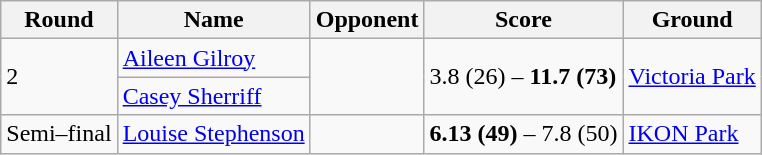<table class="wikitable">
<tr>
<th>Round</th>
<th>Name</th>
<th>Opponent</th>
<th>Score</th>
<th>Ground</th>
</tr>
<tr>
<td rowspan="2">2</td>
<td><a href='#'>Aileen Gilroy</a></td>
<td rowspan="2"></td>
<td rowspan="2">3.8 (26) – <strong>11.7 (73)</strong></td>
<td rowspan="2"><a href='#'>Victoria Park</a></td>
</tr>
<tr>
<td><a href='#'>Casey Sherriff</a></td>
</tr>
<tr>
<td>Semi–final</td>
<td><a href='#'>Louise Stephenson</a></td>
<td></td>
<td><strong>6.13 (49)</strong> – 7.8 (50)</td>
<td><a href='#'>IKON Park</a></td>
</tr>
</table>
